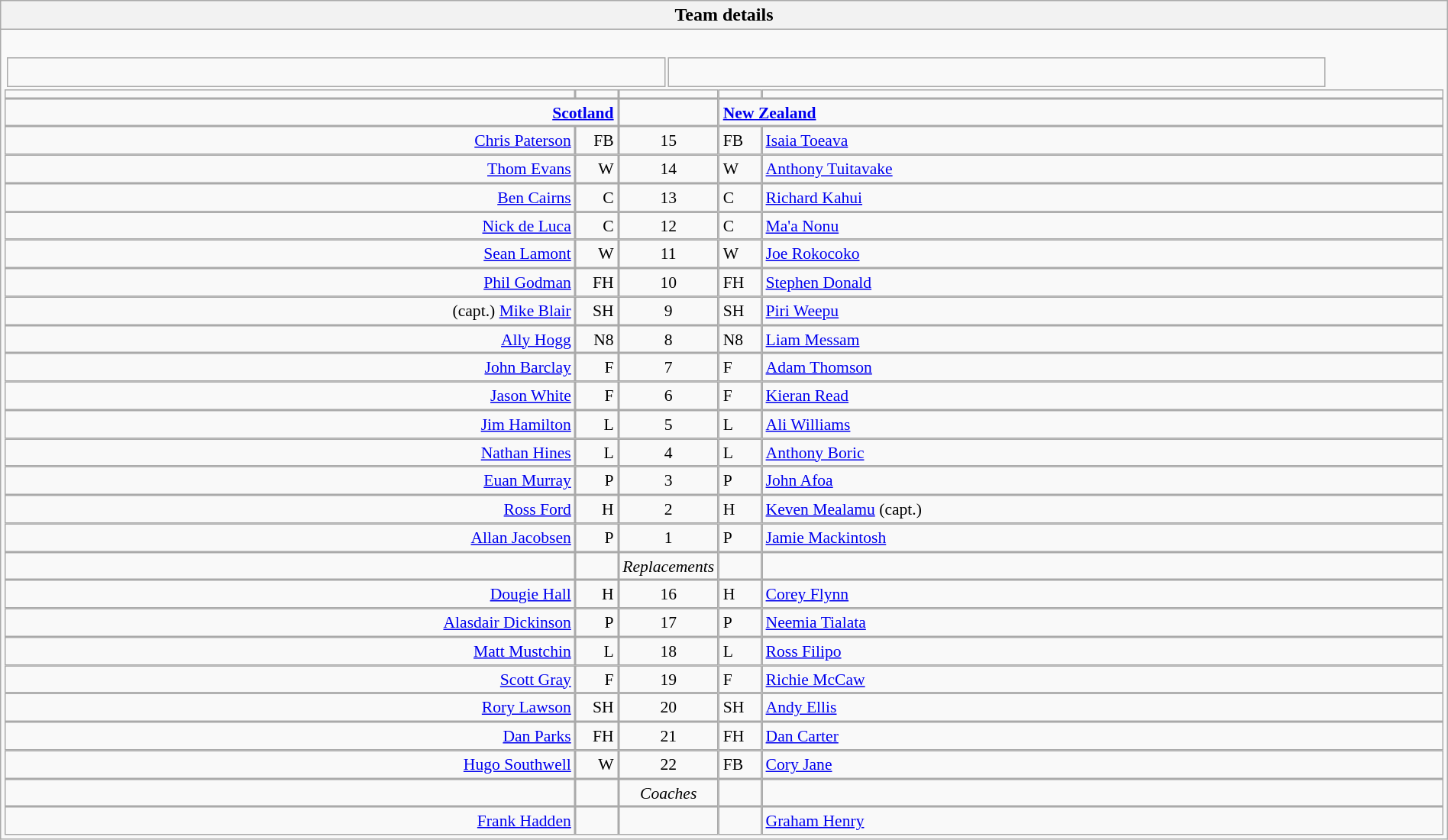<table style="width:100%" class="wikitable collapsible collapsed">
<tr>
<th>Team details</th>
</tr>
<tr>
<td><br><table width=92% |>
<tr>
<td></td>
<td><br></td>
</tr>
</table>
<table width="100%" style="font-size: 90%; " cellspacing="0" cellpadding="0" align=center>
<tr>
<td width=41%; text-align=right></td>
<td width=3%; text-align:right></td>
<td width=4%; text-align:center></td>
<td width=3%; text-align:left></td>
<td width=49%; text-align:left></td>
</tr>
<tr>
<td colspan=2; align=right><strong><a href='#'>Scotland</a></strong></td>
<td></td>
<td colspan=2;><strong><a href='#'>New Zealand</a></strong></td>
</tr>
<tr>
<td align=right><a href='#'>Chris Paterson</a></td>
<td align=right>FB</td>
<td align=center>15</td>
<td>FB</td>
<td><a href='#'>Isaia Toeava</a> </td>
</tr>
<tr>
<td align=right><a href='#'>Thom Evans</a></td>
<td align=right>W</td>
<td align=center>14</td>
<td>W</td>
<td><a href='#'>Anthony Tuitavake</a></td>
</tr>
<tr>
<td align=right><a href='#'>Ben Cairns</a></td>
<td align=right>C</td>
<td align=center>13</td>
<td>C</td>
<td><a href='#'>Richard Kahui</a></td>
</tr>
<tr>
<td align=right> <a href='#'>Nick de Luca</a></td>
<td align=right>C</td>
<td align=center>12</td>
<td>C</td>
<td><a href='#'>Ma'a Nonu</a></td>
</tr>
<tr>
<td align=right> <a href='#'>Sean Lamont</a></td>
<td align=right>W</td>
<td align=center>11</td>
<td>W</td>
<td><a href='#'>Joe Rokocoko</a></td>
</tr>
<tr>
<td align=right> <a href='#'>Phil Godman</a></td>
<td align=right>FH</td>
<td align=center>10</td>
<td>FH</td>
<td><a href='#'>Stephen Donald</a></td>
</tr>
<tr>
<td align=right> (capt.) <a href='#'>Mike Blair</a></td>
<td align=right>SH</td>
<td align=center>9</td>
<td>SH</td>
<td><a href='#'>Piri Weepu</a> </td>
</tr>
<tr>
<td align=right><a href='#'>Ally Hogg</a></td>
<td align=right>N8</td>
<td align=center>8</td>
<td>N8</td>
<td><a href='#'>Liam Messam</a></td>
</tr>
<tr>
<td align=right><a href='#'>John Barclay</a></td>
<td align=right>F</td>
<td align=center>7</td>
<td>F</td>
<td><a href='#'>Adam Thomson</a> </td>
</tr>
<tr>
<td align=right> <a href='#'>Jason White</a></td>
<td align=right>F</td>
<td align=center>6</td>
<td>F</td>
<td><a href='#'>Kieran Read</a></td>
</tr>
<tr>
<td align=right><a href='#'>Jim Hamilton</a></td>
<td align=right>L</td>
<td align=center>5</td>
<td>L</td>
<td><a href='#'>Ali Williams</a> </td>
</tr>
<tr>
<td align=right> <a href='#'>Nathan Hines</a></td>
<td align=right>L</td>
<td align=center>4</td>
<td>L</td>
<td><a href='#'>Anthony Boric</a> </td>
</tr>
<tr>
<td align=right>  <a href='#'>Euan Murray</a></td>
<td align=right>P</td>
<td align=center>3</td>
<td>P</td>
<td><a href='#'>John Afoa</a></td>
</tr>
<tr>
<td align=right> <a href='#'>Ross Ford</a></td>
<td align=right>H</td>
<td align=center>2</td>
<td>H</td>
<td><a href='#'>Keven Mealamu</a> (capt.) </td>
</tr>
<tr>
<td align=right> <a href='#'>Allan Jacobsen</a></td>
<td align=right>P</td>
<td align=center>1</td>
<td>P</td>
<td><a href='#'>Jamie Mackintosh</a> </td>
</tr>
<tr>
<td></td>
<td></td>
<td align=center><em>Replacements</em></td>
<td></td>
<td></td>
</tr>
<tr>
<td align=right> <a href='#'>Dougie Hall</a></td>
<td align=right>H</td>
<td align=center>16</td>
<td>H</td>
<td><a href='#'>Corey Flynn</a> </td>
</tr>
<tr>
<td align=right> <a href='#'>Alasdair Dickinson</a></td>
<td align=right>P</td>
<td align=center>17</td>
<td>P</td>
<td><a href='#'>Neemia Tialata</a> </td>
</tr>
<tr>
<td align=right> <a href='#'>Matt Mustchin</a></td>
<td align=right>L</td>
<td align=center>18</td>
<td>L</td>
<td><a href='#'>Ross Filipo</a> </td>
</tr>
<tr>
<td align=right> <a href='#'>Scott Gray</a></td>
<td align=right>F</td>
<td align=center>19</td>
<td>F</td>
<td><a href='#'>Richie McCaw</a> </td>
</tr>
<tr>
<td align=right> <a href='#'>Rory Lawson</a></td>
<td align=right>SH</td>
<td align=center>20</td>
<td>SH</td>
<td><a href='#'>Andy Ellis</a>  </td>
</tr>
<tr>
<td align=right> <a href='#'>Dan Parks</a></td>
<td align=right>FH</td>
<td align=center>21</td>
<td>FH</td>
<td><a href='#'>Dan Carter</a> </td>
</tr>
<tr>
<td align=right> <a href='#'>Hugo Southwell</a></td>
<td align=right>W</td>
<td align=center>22</td>
<td>FB</td>
<td><a href='#'>Cory Jane</a> </td>
</tr>
<tr>
<td></td>
<td></td>
<td align=center><em>Coaches</em></td>
<td></td>
<td></td>
</tr>
<tr>
<td align=right> <a href='#'>Frank Hadden</a></td>
<td></td>
<td></td>
<td></td>
<td><a href='#'>Graham Henry</a> </td>
</tr>
</table>
</td>
</tr>
</table>
